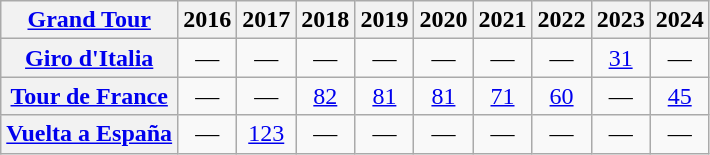<table class="wikitable plainrowheaders">
<tr>
<th scope="col"><a href='#'>Grand Tour</a></th>
<th scope="col">2016</th>
<th scope="col">2017</th>
<th scope="col">2018</th>
<th scope="col">2019</th>
<th scope="col">2020</th>
<th scope="col">2021</th>
<th scope="col">2022</th>
<th scope="col">2023</th>
<th scope="col">2024</th>
</tr>
<tr style="text-align:center;">
<th scope="row"> <a href='#'>Giro d'Italia</a></th>
<td>—</td>
<td>—</td>
<td>—</td>
<td>—</td>
<td>—</td>
<td>—</td>
<td>—</td>
<td><a href='#'>31</a></td>
<td>—</td>
</tr>
<tr style="text-align:center;">
<th scope="row"> <a href='#'>Tour de France</a></th>
<td>—</td>
<td>—</td>
<td><a href='#'>82</a></td>
<td><a href='#'>81</a></td>
<td><a href='#'>81</a></td>
<td><a href='#'>71</a></td>
<td><a href='#'>60</a></td>
<td>—</td>
<td><a href='#'>45</a></td>
</tr>
<tr style="text-align:center;">
<th scope="row"> <a href='#'>Vuelta a España</a></th>
<td>—</td>
<td><a href='#'>123</a></td>
<td>—</td>
<td>—</td>
<td>—</td>
<td>—</td>
<td>—</td>
<td>—</td>
<td>—</td>
</tr>
</table>
